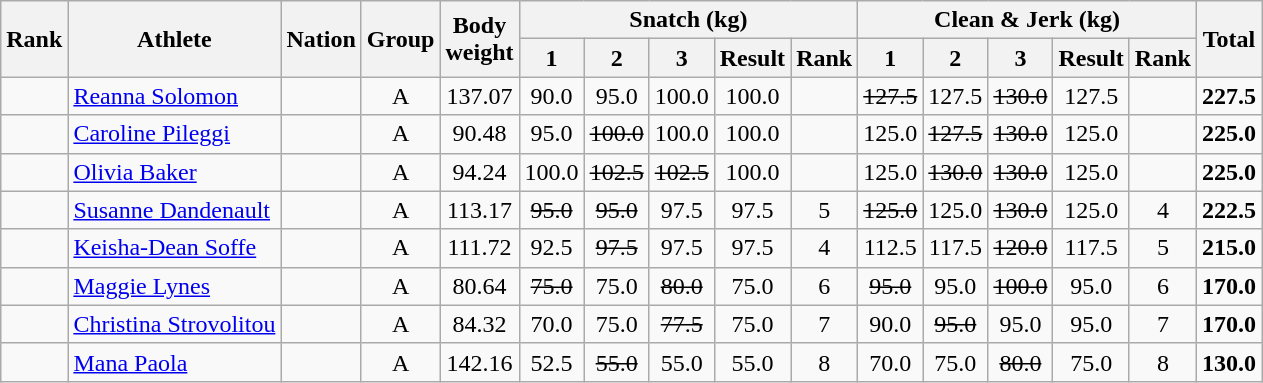<table class="wikitable sortable" style="text-align:center;">
<tr>
<th rowspan=2>Rank</th>
<th rowspan=2>Athlete</th>
<th rowspan=2>Nation</th>
<th rowspan=2>Group</th>
<th rowspan=2>Body<br>weight</th>
<th colspan=5>Snatch (kg)</th>
<th colspan=5>Clean & Jerk (kg)</th>
<th rowspan=2>Total</th>
</tr>
<tr>
<th>1</th>
<th>2</th>
<th>3</th>
<th>Result</th>
<th>Rank</th>
<th>1</th>
<th>2</th>
<th>3</th>
<th>Result</th>
<th>Rank</th>
</tr>
<tr>
<td></td>
<td align=left><a href='#'>Reanna Solomon</a></td>
<td align=left></td>
<td>A</td>
<td>137.07</td>
<td>90.0</td>
<td>95.0</td>
<td>100.0</td>
<td>100.0</td>
<td></td>
<td><s>127.5</s></td>
<td>127.5</td>
<td><s>130.0</s></td>
<td>127.5</td>
<td></td>
<td><strong>227.5</strong></td>
</tr>
<tr>
<td></td>
<td align=left><a href='#'>Caroline Pileggi</a></td>
<td align=left></td>
<td>A</td>
<td>90.48</td>
<td>95.0</td>
<td><s>100.0</s></td>
<td>100.0</td>
<td>100.0</td>
<td></td>
<td>125.0</td>
<td><s>127.5</s></td>
<td><s>130.0</s></td>
<td>125.0</td>
<td></td>
<td><strong>225.0</strong></td>
</tr>
<tr>
<td></td>
<td align=left><a href='#'>Olivia Baker</a></td>
<td align=left></td>
<td>A</td>
<td>94.24</td>
<td>100.0</td>
<td><s>102.5</s></td>
<td><s>102.5</s></td>
<td>100.0</td>
<td></td>
<td>125.0</td>
<td><s>130.0</s></td>
<td><s>130.0</s></td>
<td>125.0</td>
<td></td>
<td><strong>225.0</strong></td>
</tr>
<tr>
<td></td>
<td align=left><a href='#'>Susanne Dandenault</a></td>
<td align=left></td>
<td>A</td>
<td>113.17</td>
<td><s>95.0</s></td>
<td><s>95.0</s></td>
<td>97.5</td>
<td>97.5</td>
<td>5</td>
<td><s>125.0</s></td>
<td>125.0</td>
<td><s>130.0</s></td>
<td>125.0</td>
<td>4</td>
<td><strong>222.5</strong></td>
</tr>
<tr>
<td></td>
<td align=left><a href='#'>Keisha-Dean Soffe</a></td>
<td align=left></td>
<td>A</td>
<td>111.72</td>
<td>92.5</td>
<td><s>97.5</s></td>
<td>97.5</td>
<td>97.5</td>
<td>4</td>
<td>112.5</td>
<td>117.5</td>
<td><s>120.0</s></td>
<td>117.5</td>
<td>5</td>
<td><strong>215.0</strong></td>
</tr>
<tr>
<td></td>
<td align=left><a href='#'>Maggie Lynes</a></td>
<td align=left></td>
<td>A</td>
<td>80.64</td>
<td><s>75.0</s></td>
<td>75.0</td>
<td><s>80.0</s></td>
<td>75.0</td>
<td>6</td>
<td><s>95.0</s></td>
<td>95.0</td>
<td><s>100.0</s></td>
<td>95.0</td>
<td>6</td>
<td><strong>170.0</strong></td>
</tr>
<tr>
<td></td>
<td align=left><a href='#'>Christina Strovolitou</a></td>
<td align=left></td>
<td>A</td>
<td>84.32</td>
<td>70.0</td>
<td>75.0</td>
<td><s>77.5</s></td>
<td>75.0</td>
<td>7</td>
<td>90.0</td>
<td><s>95.0</s></td>
<td>95.0</td>
<td>95.0</td>
<td>7</td>
<td><strong>170.0</strong></td>
</tr>
<tr>
<td></td>
<td align=left><a href='#'>Mana Paola</a></td>
<td align=left></td>
<td>A</td>
<td>142.16</td>
<td>52.5</td>
<td><s>55.0</s></td>
<td>55.0</td>
<td>55.0</td>
<td>8</td>
<td>70.0</td>
<td>75.0</td>
<td><s>80.0</s></td>
<td>75.0</td>
<td>8</td>
<td><strong>130.0</strong></td>
</tr>
</table>
